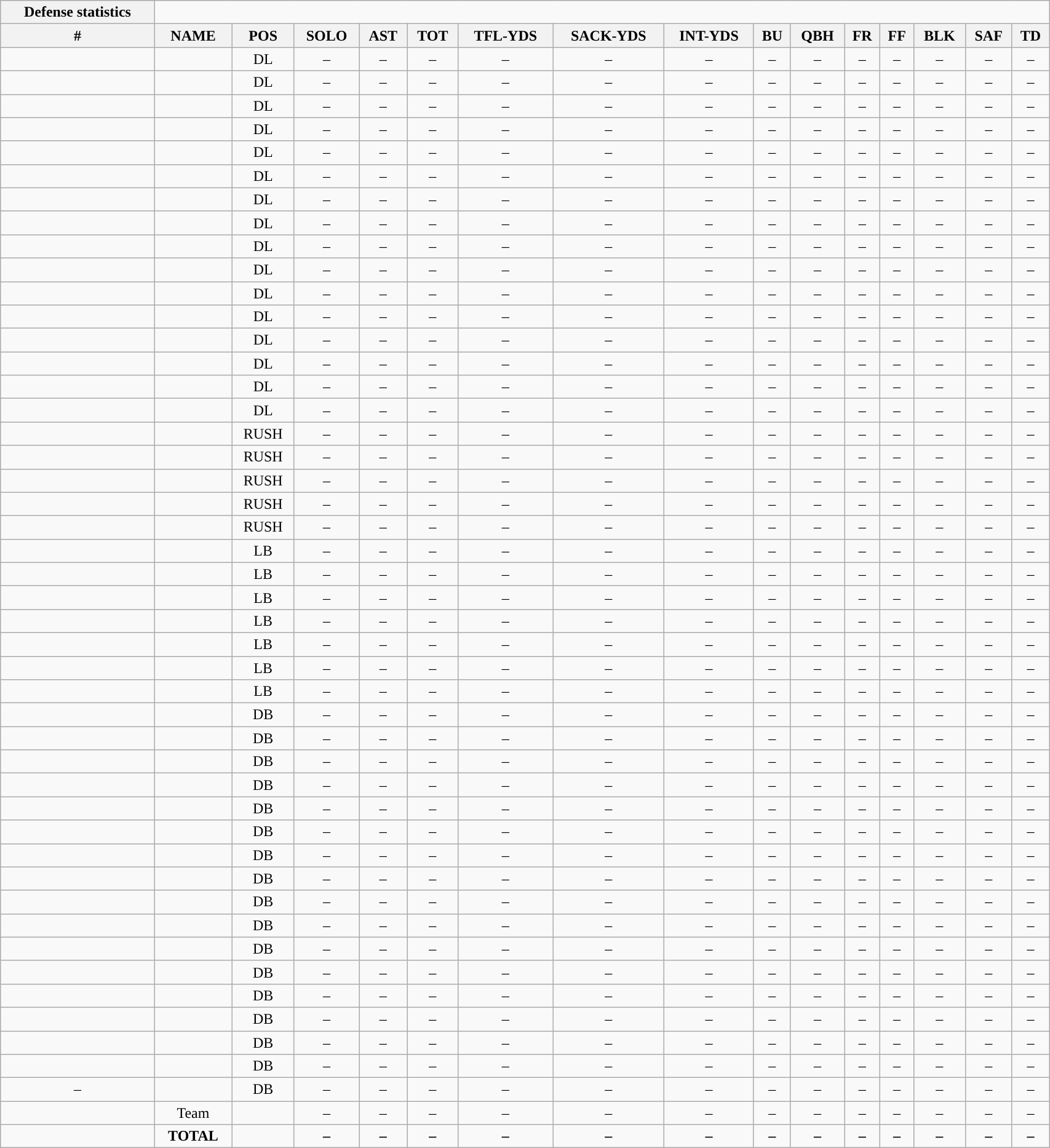<table style="width:90%; text-align:center;" class="wikitable collapsible collapsed">
<tr>
<th style="text-align:center; ">Defense statistics</th>
</tr>
<tr>
<th>#</th>
<th>NAME</th>
<th>POS</th>
<th>SOLO</th>
<th>AST</th>
<th>TOT</th>
<th>TFL-YDS</th>
<th>SACK-YDS</th>
<th>INT-YDS</th>
<th>BU</th>
<th>QBH</th>
<th>FR</th>
<th>FF</th>
<th>BLK</th>
<th>SAF</th>
<th>TD</th>
</tr>
<tr>
<td></td>
<td></td>
<td>DL</td>
<td>–</td>
<td>–</td>
<td>–</td>
<td>–</td>
<td>–</td>
<td>–</td>
<td>–</td>
<td>–</td>
<td>–</td>
<td>–</td>
<td>–</td>
<td>–</td>
<td>–</td>
</tr>
<tr>
<td></td>
<td></td>
<td>DL</td>
<td>–</td>
<td>–</td>
<td>–</td>
<td>–</td>
<td>–</td>
<td>–</td>
<td>–</td>
<td>–</td>
<td>–</td>
<td>–</td>
<td>–</td>
<td>–</td>
<td>–</td>
</tr>
<tr>
<td></td>
<td></td>
<td>DL</td>
<td>–</td>
<td>–</td>
<td>–</td>
<td>–</td>
<td>–</td>
<td>–</td>
<td>–</td>
<td>–</td>
<td>–</td>
<td>–</td>
<td>–</td>
<td>–</td>
<td>–</td>
</tr>
<tr>
<td></td>
<td></td>
<td>DL</td>
<td>–</td>
<td>–</td>
<td>–</td>
<td>–</td>
<td>–</td>
<td>–</td>
<td>–</td>
<td>–</td>
<td>–</td>
<td>–</td>
<td>–</td>
<td>–</td>
<td>–</td>
</tr>
<tr>
<td></td>
<td></td>
<td>DL</td>
<td>–</td>
<td>–</td>
<td>–</td>
<td>–</td>
<td>–</td>
<td>–</td>
<td>–</td>
<td>–</td>
<td>–</td>
<td>–</td>
<td>–</td>
<td>–</td>
<td>–</td>
</tr>
<tr>
<td></td>
<td></td>
<td>DL</td>
<td>–</td>
<td>–</td>
<td>–</td>
<td>–</td>
<td>–</td>
<td>–</td>
<td>–</td>
<td>–</td>
<td>–</td>
<td>–</td>
<td>–</td>
<td>–</td>
<td>–</td>
</tr>
<tr>
<td></td>
<td></td>
<td>DL</td>
<td>–</td>
<td>–</td>
<td>–</td>
<td>–</td>
<td>–</td>
<td>–</td>
<td>–</td>
<td>–</td>
<td>–</td>
<td>–</td>
<td>–</td>
<td>–</td>
<td>–</td>
</tr>
<tr>
<td></td>
<td></td>
<td>DL</td>
<td>–</td>
<td>–</td>
<td>–</td>
<td>–</td>
<td>–</td>
<td>–</td>
<td>–</td>
<td>–</td>
<td>–</td>
<td>–</td>
<td>–</td>
<td>–</td>
<td>–</td>
</tr>
<tr>
<td></td>
<td></td>
<td>DL</td>
<td>–</td>
<td>–</td>
<td>–</td>
<td>–</td>
<td>–</td>
<td>–</td>
<td>–</td>
<td>–</td>
<td>–</td>
<td>–</td>
<td>–</td>
<td>–</td>
<td>–</td>
</tr>
<tr>
<td></td>
<td></td>
<td>DL</td>
<td>–</td>
<td>–</td>
<td>–</td>
<td>–</td>
<td>–</td>
<td>–</td>
<td>–</td>
<td>–</td>
<td>–</td>
<td>–</td>
<td>–</td>
<td>–</td>
<td>–</td>
</tr>
<tr>
<td></td>
<td></td>
<td>DL</td>
<td>–</td>
<td>–</td>
<td>–</td>
<td>–</td>
<td>–</td>
<td>–</td>
<td>–</td>
<td>–</td>
<td>–</td>
<td>–</td>
<td>–</td>
<td>–</td>
<td>–</td>
</tr>
<tr>
<td></td>
<td></td>
<td>DL</td>
<td>–</td>
<td>–</td>
<td>–</td>
<td>–</td>
<td>–</td>
<td>–</td>
<td>–</td>
<td>–</td>
<td>–</td>
<td>–</td>
<td>–</td>
<td>–</td>
<td>–</td>
</tr>
<tr>
<td></td>
<td></td>
<td>DL</td>
<td>–</td>
<td>–</td>
<td>–</td>
<td>–</td>
<td>–</td>
<td>–</td>
<td>–</td>
<td>–</td>
<td>–</td>
<td>–</td>
<td>–</td>
<td>–</td>
<td>–</td>
</tr>
<tr>
<td></td>
<td></td>
<td>DL</td>
<td>–</td>
<td>–</td>
<td>–</td>
<td>–</td>
<td>–</td>
<td>–</td>
<td>–</td>
<td>–</td>
<td>–</td>
<td>–</td>
<td>–</td>
<td>–</td>
<td>–</td>
</tr>
<tr>
<td></td>
<td></td>
<td>DL</td>
<td>–</td>
<td>–</td>
<td>–</td>
<td>–</td>
<td>–</td>
<td>–</td>
<td>–</td>
<td>–</td>
<td>–</td>
<td>–</td>
<td>–</td>
<td>–</td>
<td>–</td>
</tr>
<tr>
<td></td>
<td></td>
<td>DL</td>
<td>–</td>
<td>–</td>
<td>–</td>
<td>–</td>
<td>–</td>
<td>–</td>
<td>–</td>
<td>–</td>
<td>–</td>
<td>–</td>
<td>–</td>
<td>–</td>
<td>–</td>
</tr>
<tr>
<td></td>
<td></td>
<td>RUSH</td>
<td>–</td>
<td>–</td>
<td>–</td>
<td>–</td>
<td>–</td>
<td>–</td>
<td>–</td>
<td>–</td>
<td>–</td>
<td>–</td>
<td>–</td>
<td>–</td>
<td>–</td>
</tr>
<tr>
<td></td>
<td></td>
<td>RUSH</td>
<td>–</td>
<td>–</td>
<td>–</td>
<td>–</td>
<td>–</td>
<td>–</td>
<td>–</td>
<td>–</td>
<td>–</td>
<td>–</td>
<td>–</td>
<td>–</td>
<td>–</td>
</tr>
<tr>
<td></td>
<td></td>
<td>RUSH</td>
<td>–</td>
<td>–</td>
<td>–</td>
<td>–</td>
<td>–</td>
<td>–</td>
<td>–</td>
<td>–</td>
<td>–</td>
<td>–</td>
<td>–</td>
<td>–</td>
<td>–</td>
</tr>
<tr>
<td></td>
<td></td>
<td>RUSH</td>
<td>–</td>
<td>–</td>
<td>–</td>
<td>–</td>
<td>–</td>
<td>–</td>
<td>–</td>
<td>–</td>
<td>–</td>
<td>–</td>
<td>–</td>
<td>–</td>
<td>–</td>
</tr>
<tr>
<td></td>
<td></td>
<td>RUSH</td>
<td>–</td>
<td>–</td>
<td>–</td>
<td>–</td>
<td>–</td>
<td>–</td>
<td>–</td>
<td>–</td>
<td>–</td>
<td>–</td>
<td>–</td>
<td>–</td>
<td>–</td>
</tr>
<tr>
<td></td>
<td></td>
<td>LB</td>
<td>–</td>
<td>–</td>
<td>–</td>
<td>–</td>
<td>–</td>
<td>–</td>
<td>–</td>
<td>–</td>
<td>–</td>
<td>–</td>
<td>–</td>
<td>–</td>
<td>–</td>
</tr>
<tr>
<td></td>
<td></td>
<td>LB</td>
<td>–</td>
<td>–</td>
<td>–</td>
<td>–</td>
<td>–</td>
<td>–</td>
<td>–</td>
<td>–</td>
<td>–</td>
<td>–</td>
<td>–</td>
<td>–</td>
<td>–</td>
</tr>
<tr>
<td></td>
<td></td>
<td>LB</td>
<td>–</td>
<td>–</td>
<td>–</td>
<td>–</td>
<td>–</td>
<td>–</td>
<td>–</td>
<td>–</td>
<td>–</td>
<td>–</td>
<td>–</td>
<td>–</td>
<td>–</td>
</tr>
<tr>
<td></td>
<td></td>
<td>LB</td>
<td>–</td>
<td>–</td>
<td>–</td>
<td>–</td>
<td>–</td>
<td>–</td>
<td>–</td>
<td>–</td>
<td>–</td>
<td>–</td>
<td>–</td>
<td>–</td>
<td>–</td>
</tr>
<tr>
<td></td>
<td></td>
<td>LB</td>
<td>–</td>
<td>–</td>
<td>–</td>
<td>–</td>
<td>–</td>
<td>–</td>
<td>–</td>
<td>–</td>
<td>–</td>
<td>–</td>
<td>–</td>
<td>–</td>
<td>–</td>
</tr>
<tr>
<td></td>
<td></td>
<td>LB</td>
<td>–</td>
<td>–</td>
<td>–</td>
<td>–</td>
<td>–</td>
<td>–</td>
<td>–</td>
<td>–</td>
<td>–</td>
<td>–</td>
<td>–</td>
<td>–</td>
<td>–</td>
</tr>
<tr>
<td></td>
<td></td>
<td>LB</td>
<td>–</td>
<td>–</td>
<td>–</td>
<td>–</td>
<td>–</td>
<td>–</td>
<td>–</td>
<td>–</td>
<td>–</td>
<td>–</td>
<td>–</td>
<td>–</td>
<td>–</td>
</tr>
<tr>
<td></td>
<td></td>
<td>DB</td>
<td>–</td>
<td>–</td>
<td>–</td>
<td>–</td>
<td>–</td>
<td>–</td>
<td>–</td>
<td>–</td>
<td>–</td>
<td>–</td>
<td>–</td>
<td>–</td>
<td>–</td>
</tr>
<tr>
<td></td>
<td></td>
<td>DB</td>
<td>–</td>
<td>–</td>
<td>–</td>
<td>–</td>
<td>–</td>
<td>–</td>
<td>–</td>
<td>–</td>
<td>–</td>
<td>–</td>
<td>–</td>
<td>–</td>
<td>–</td>
</tr>
<tr>
<td></td>
<td></td>
<td>DB</td>
<td>–</td>
<td>–</td>
<td>–</td>
<td>–</td>
<td>–</td>
<td>–</td>
<td>–</td>
<td>–</td>
<td>–</td>
<td>–</td>
<td>–</td>
<td>–</td>
<td>–</td>
</tr>
<tr>
<td></td>
<td></td>
<td>DB</td>
<td>–</td>
<td>–</td>
<td>–</td>
<td>–</td>
<td>–</td>
<td>–</td>
<td>–</td>
<td>–</td>
<td>–</td>
<td>–</td>
<td>–</td>
<td>–</td>
<td>–</td>
</tr>
<tr>
<td></td>
<td></td>
<td>DB</td>
<td>–</td>
<td>–</td>
<td>–</td>
<td>–</td>
<td>–</td>
<td>–</td>
<td>–</td>
<td>–</td>
<td>–</td>
<td>–</td>
<td>–</td>
<td>–</td>
<td>–</td>
</tr>
<tr>
<td></td>
<td></td>
<td>DB</td>
<td>–</td>
<td>–</td>
<td>–</td>
<td>–</td>
<td>–</td>
<td>–</td>
<td>–</td>
<td>–</td>
<td>–</td>
<td>–</td>
<td>–</td>
<td>–</td>
<td>–</td>
</tr>
<tr>
<td></td>
<td></td>
<td>DB</td>
<td>–</td>
<td>–</td>
<td>–</td>
<td>–</td>
<td>–</td>
<td>–</td>
<td>–</td>
<td>–</td>
<td>–</td>
<td>–</td>
<td>–</td>
<td>–</td>
<td>–</td>
</tr>
<tr>
<td></td>
<td></td>
<td>DB</td>
<td>–</td>
<td>–</td>
<td>–</td>
<td>–</td>
<td>–</td>
<td>–</td>
<td>–</td>
<td>–</td>
<td>–</td>
<td>–</td>
<td>–</td>
<td>–</td>
<td>–</td>
</tr>
<tr>
<td></td>
<td></td>
<td>DB</td>
<td>–</td>
<td>–</td>
<td>–</td>
<td>–</td>
<td>–</td>
<td>–</td>
<td>–</td>
<td>–</td>
<td>–</td>
<td>–</td>
<td>–</td>
<td>–</td>
<td>–</td>
</tr>
<tr>
<td></td>
<td></td>
<td>DB</td>
<td>–</td>
<td>–</td>
<td>–</td>
<td>–</td>
<td>–</td>
<td>–</td>
<td>–</td>
<td>–</td>
<td>–</td>
<td>–</td>
<td>–</td>
<td>–</td>
<td>–</td>
</tr>
<tr>
<td></td>
<td></td>
<td>DB</td>
<td>–</td>
<td>–</td>
<td>–</td>
<td>–</td>
<td>–</td>
<td>–</td>
<td>–</td>
<td>–</td>
<td>–</td>
<td>–</td>
<td>–</td>
<td>–</td>
<td>–</td>
</tr>
<tr>
<td></td>
<td></td>
<td>DB</td>
<td>–</td>
<td>–</td>
<td>–</td>
<td>–</td>
<td>–</td>
<td>–</td>
<td>–</td>
<td>–</td>
<td>–</td>
<td>–</td>
<td>–</td>
<td>–</td>
<td>–</td>
</tr>
<tr>
<td></td>
<td></td>
<td>DB</td>
<td>–</td>
<td>–</td>
<td>–</td>
<td>–</td>
<td>–</td>
<td>–</td>
<td>–</td>
<td>–</td>
<td>–</td>
<td>–</td>
<td>–</td>
<td>–</td>
<td>–</td>
</tr>
<tr>
<td></td>
<td></td>
<td>DB</td>
<td>–</td>
<td>–</td>
<td>–</td>
<td>–</td>
<td>–</td>
<td>–</td>
<td>–</td>
<td>–</td>
<td>–</td>
<td>–</td>
<td>–</td>
<td>–</td>
<td>–</td>
</tr>
<tr>
<td></td>
<td></td>
<td>DB</td>
<td>–</td>
<td>–</td>
<td>–</td>
<td>–</td>
<td>–</td>
<td>–</td>
<td>–</td>
<td>–</td>
<td>–</td>
<td>–</td>
<td>–</td>
<td>–</td>
<td>–</td>
</tr>
<tr>
<td></td>
<td></td>
<td>DB</td>
<td>–</td>
<td>–</td>
<td>–</td>
<td>–</td>
<td>–</td>
<td>–</td>
<td>–</td>
<td>–</td>
<td>–</td>
<td>–</td>
<td>–</td>
<td>–</td>
<td>–</td>
</tr>
<tr>
<td>–</td>
<td></td>
<td>DB</td>
<td>–</td>
<td>–</td>
<td>–</td>
<td>–</td>
<td>–</td>
<td>–</td>
<td>–</td>
<td>–</td>
<td>–</td>
<td>–</td>
<td>–</td>
<td>–</td>
<td>–</td>
</tr>
<tr>
<td></td>
<td>Team</td>
<td></td>
<td>–</td>
<td>–</td>
<td>–</td>
<td>–</td>
<td>–</td>
<td>–</td>
<td>–</td>
<td>–</td>
<td>–</td>
<td>–</td>
<td>–</td>
<td>–</td>
<td>–</td>
</tr>
<tr>
<td></td>
<td><strong>TOTAL</strong></td>
<td></td>
<td><strong>–</strong></td>
<td><strong>–</strong></td>
<td><strong>–</strong></td>
<td><strong>–</strong></td>
<td><strong>–</strong></td>
<td><strong>–</strong></td>
<td><strong>–</strong></td>
<td><strong>–</strong></td>
<td><strong>–</strong></td>
<td><strong>–</strong></td>
<td><strong>–</strong></td>
<td><strong>–</strong></td>
<td><strong>–</strong></td>
</tr>
</table>
